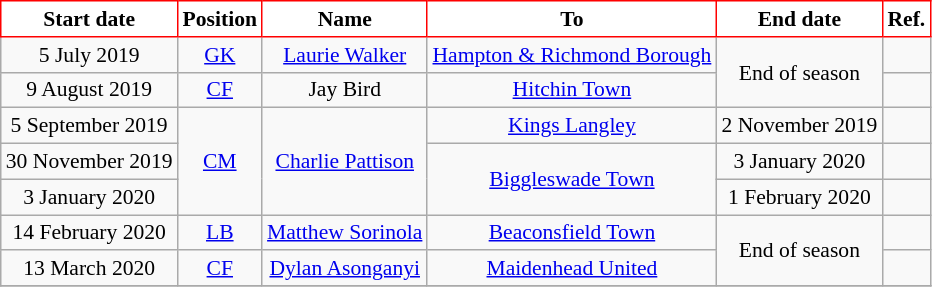<table class="wikitable" style="text-align:center; font-size:90%; ">
<tr>
<th style="background:#FFFFFF; color:black; border:1px solid red;">Start date</th>
<th style="background:#FFFFFF; color:black; border:1px solid red;">Position</th>
<th style="background:#FFFFFF; color:black; border:1px solid red;">Name</th>
<th style="background:#FFFFFF; color:black; border:1px solid red;">To</th>
<th style="background:#FFFFFF; color:black; border:1px solid red;">End date</th>
<th style="background:#FFFFFF; color:black; border:1px solid red;">Ref.</th>
</tr>
<tr>
<td>5 July 2019</td>
<td><a href='#'>GK</a></td>
<td> <a href='#'>Laurie Walker</a></td>
<td><a href='#'>Hampton & Richmond Borough</a></td>
<td rowspan="2">End of season</td>
<td></td>
</tr>
<tr>
<td>9 August 2019</td>
<td><a href='#'>CF</a></td>
<td> Jay Bird</td>
<td><a href='#'>Hitchin Town</a></td>
<td></td>
</tr>
<tr>
<td>5 September 2019</td>
<td rowspan="3"><a href='#'>CM</a></td>
<td rowspan="3"> <a href='#'>Charlie Pattison</a></td>
<td><a href='#'>Kings Langley</a></td>
<td>2 November 2019</td>
<td></td>
</tr>
<tr>
<td>30 November 2019</td>
<td rowspan="2"><a href='#'>Biggleswade Town</a></td>
<td>3 January 2020</td>
<td></td>
</tr>
<tr>
<td>3 January 2020</td>
<td>1 February 2020</td>
<td></td>
</tr>
<tr>
<td>14 February 2020</td>
<td><a href='#'>LB</a></td>
<td> <a href='#'>Matthew Sorinola</a></td>
<td><a href='#'>Beaconsfield Town</a></td>
<td rowspan="2">End of season</td>
<td></td>
</tr>
<tr>
<td>13 March 2020</td>
<td><a href='#'>CF</a></td>
<td> <a href='#'>Dylan Asonganyi</a></td>
<td><a href='#'>Maidenhead United</a></td>
<td></td>
</tr>
<tr>
</tr>
</table>
